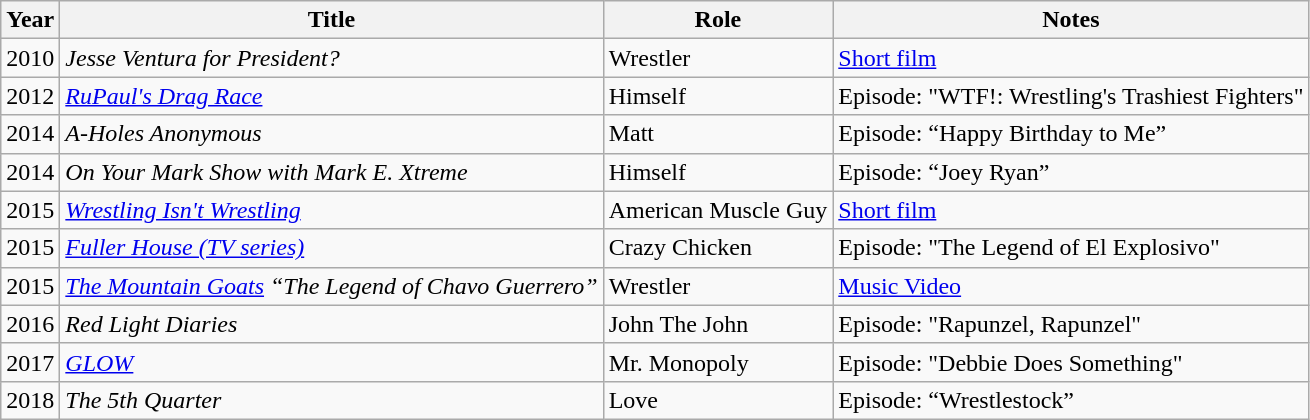<table class="wikitable sortable">
<tr>
<th>Year</th>
<th>Title</th>
<th>Role</th>
<th class="unsortable">Notes</th>
</tr>
<tr>
<td>2010</td>
<td><em>Jesse Ventura for President?</em></td>
<td>Wrestler</td>
<td><a href='#'>Short film</a></td>
</tr>
<tr>
<td>2012</td>
<td><em><a href='#'>RuPaul's Drag Race</a></em></td>
<td>Himself</td>
<td>Episode: "WTF!: Wrestling's Trashiest Fighters"</td>
</tr>
<tr>
<td>2014</td>
<td><em>A-Holes Anonymous</em></td>
<td>Matt</td>
<td>Episode: “Happy Birthday to Me”</td>
</tr>
<tr>
<td>2014</td>
<td><em>On Your Mark Show with Mark E. Xtreme</em></td>
<td>Himself</td>
<td>Episode: “Joey Ryan”</td>
</tr>
<tr>
<td>2015</td>
<td><em><a href='#'>Wrestling Isn't Wrestling</a></em></td>
<td>American Muscle Guy</td>
<td><a href='#'>Short film</a></td>
</tr>
<tr>
<td>2015</td>
<td><em><a href='#'>Fuller House (TV series)</a></em></td>
<td>Crazy Chicken</td>
<td>Episode: "The Legend of El Explosivo"</td>
</tr>
<tr>
<td>2015</td>
<td><em><a href='#'>The Mountain Goats</a> “The Legend of Chavo Guerrero”</em></td>
<td>Wrestler</td>
<td><a href='#'>Music Video</a></td>
</tr>
<tr>
<td>2016</td>
<td><em>Red Light Diaries</em></td>
<td>John The John</td>
<td>Episode: "Rapunzel, Rapunzel"</td>
</tr>
<tr>
<td>2017</td>
<td><em><a href='#'>GLOW</a></em></td>
<td>Mr. Monopoly</td>
<td>Episode: "Debbie Does Something"</td>
</tr>
<tr>
<td>2018</td>
<td><em>The 5th Quarter</em></td>
<td>Love</td>
<td>Episode: “Wrestlestock”</td>
</tr>
</table>
